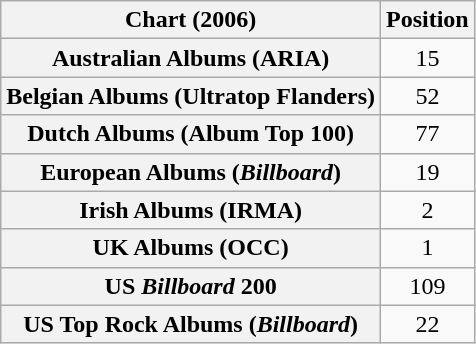<table class="wikitable sortable plainrowheaders" style="text-align:center">
<tr>
<th scope="col">Chart (2006)</th>
<th scope="col">Position</th>
</tr>
<tr>
<th scope="row">Australian Albums (ARIA)</th>
<td>15</td>
</tr>
<tr>
<th scope="row">Belgian Albums (Ultratop Flanders)</th>
<td>52</td>
</tr>
<tr>
<th scope="row">Dutch Albums (Album Top 100)</th>
<td>77</td>
</tr>
<tr>
<th scope="row">European Albums (<em>Billboard</em>)</th>
<td>19</td>
</tr>
<tr>
<th scope="row">Irish Albums (IRMA)</th>
<td>2</td>
</tr>
<tr>
<th scope="row">UK Albums (OCC)</th>
<td>1</td>
</tr>
<tr>
<th scope="row">US <em>Billboard</em> 200</th>
<td>109</td>
</tr>
<tr>
<th scope="row">US Top Rock Albums (<em>Billboard</em>)</th>
<td>22</td>
</tr>
</table>
